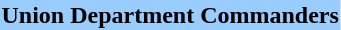<table style="align:left; margin-left:1em">
<tr>
<th bgcolor="#99ccff">Union Department Commanders</th>
</tr>
<tr>
<td></td>
</tr>
</table>
